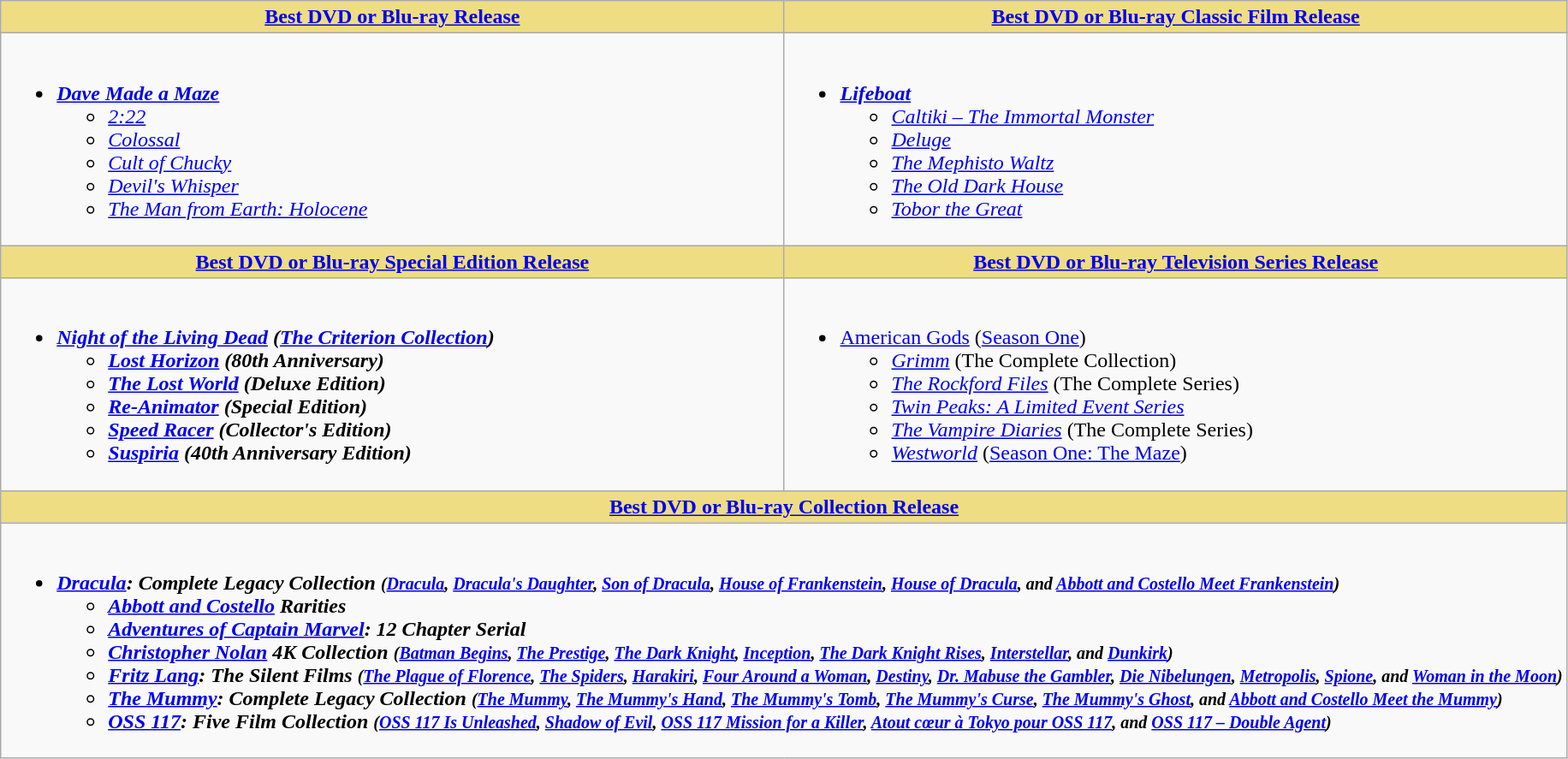<table class=wikitable>
<tr>
<th style="background:#EEDD82; width:50%"><a href='#'>Best DVD or Blu-ray Release</a></th>
<th style="background:#EEDD82; width:50%"><a href='#'>Best DVD or Blu-ray Classic Film Release</a></th>
</tr>
<tr>
<td valign="top"><br><ul><li><strong><em><a href='#'>Dave Made a Maze</a></em></strong><ul><li><em><a href='#'>2:22</a></em></li><li><em><a href='#'>Colossal</a></em></li><li><em><a href='#'>Cult of Chucky</a></em></li><li><em><a href='#'>Devil's Whisper</a></em></li><li><em><a href='#'>The Man from Earth: Holocene</a></em></li></ul></li></ul></td>
<td valign="top"><br><ul><li><strong><em><a href='#'>Lifeboat</a></em></strong><ul><li><em><a href='#'>Caltiki – The Immortal Monster</a></em></li><li><em><a href='#'>Deluge</a></em></li><li><em><a href='#'>The Mephisto Waltz</a></em></li><li><em><a href='#'>The Old Dark House</a></em></li><li><em><a href='#'>Tobor the Great</a></em></li></ul></li></ul></td>
</tr>
<tr>
<th style="background:#EEDD82; width:50%"><a href='#'>Best DVD or Blu-ray Special Edition Release</a></th>
<th style="background:#EEDD82; width:50%"><a href='#'>Best DVD or Blu-ray Television Series Release</a></th>
</tr>
<tr>
<td valign="top"><br><ul><li><strong><em><a href='#'>Night of the Living Dead</a><em> (<a href='#'>The Criterion Collection</a>)<strong><ul><li></em><a href='#'>Lost Horizon</a><em> (80th Anniversary)</li><li></em><a href='#'>The Lost World</a><em> (Deluxe Edition)</li><li></em><a href='#'>Re-Animator</a><em> (Special Edition)</li><li></em><a href='#'>Speed Racer</a><em> (Collector's Edition)</li><li></em><a href='#'>Suspiria</a><em> (40th Anniversary Edition)</li></ul></li></ul></td>
<td valign="top"><br><ul><li></em></strong><a href='#'>American Gods</a></em> (<a href='#'>Season One</a>)</strong><ul><li><em><a href='#'>Grimm</a></em> (The Complete Collection)</li><li><em><a href='#'>The Rockford Files</a></em> (The Complete Series)</li><li><em><a href='#'>Twin Peaks: A Limited Event Series</a></em></li><li><em><a href='#'>The Vampire Diaries</a></em> (The Complete Series)</li><li><em><a href='#'>Westworld</a></em> (<a href='#'>Season One: The Maze</a>)</li></ul></li></ul></td>
</tr>
<tr>
<th colspan="2" style="background:#EEDD82; width:50%"><a href='#'>Best DVD or Blu-ray Collection Release</a></th>
</tr>
<tr>
<td colspan="2" style="vertical-align:top;"><br><ul><li><strong><em><a href='#'>Dracula</a>: Complete Legacy Collection<em> <small>(</em><a href='#'>Dracula</a><em>, </em><a href='#'>Dracula's Daughter</a><em>, </em><a href='#'>Son of Dracula</a><em>, </em><a href='#'>House of Frankenstein</a><em>, </em><a href='#'>House of Dracula</a><em>, and </em><a href='#'>Abbott and Costello Meet Frankenstein</a><em>)</small><strong><ul><li></em><a href='#'>Abbott and Costello</a> Rarities<em></li><li></em><a href='#'>Adventures of Captain Marvel</a>: 12 Chapter Serial<em></li><li></em><a href='#'>Christopher Nolan</a> 4K Collection<em> <small>(</em><a href='#'>Batman Begins</a><em>, </em><a href='#'>The Prestige</a><em>, </em><a href='#'>The Dark Knight</a><em>, </em><a href='#'>Inception</a><em>, </em><a href='#'>The Dark Knight Rises</a><em>, </em><a href='#'>Interstellar</a><em>, and </em><a href='#'>Dunkirk</a><em>)</small></li><li></em><a href='#'>Fritz Lang</a>: The Silent Films<em> <small>(</em><a href='#'>The Plague of Florence</a><em>, </em><a href='#'>The Spiders</a><em>, </em><a href='#'>Harakiri</a><em>, </em><a href='#'>Four Around a Woman</a><em>, </em><a href='#'>Destiny</a><em>, </em><a href='#'>Dr. Mabuse the Gambler</a><em>, </em><a href='#'>Die Nibelungen</a><em>, </em><a href='#'>Metropolis</a><em>, </em><a href='#'>Spione</a><em>, and </em><a href='#'>Woman in the Moon</a><em>)</small></li><li></em><a href='#'>The Mummy</a>: Complete Legacy Collection<em> <small>(</em><a href='#'>The Mummy</a><em>, </em><a href='#'>The Mummy's Hand</a><em>, </em><a href='#'>The Mummy's Tomb</a><em>, </em><a href='#'>The Mummy's Curse</a><em>, </em><a href='#'>The Mummy's Ghost</a><em>, and </em><a href='#'>Abbott and Costello Meet the Mummy</a><em>)</small></li><li></em><a href='#'>OSS 117</a>: Five Film Collection<em> <small>(</em><a href='#'>OSS 117 Is Unleashed</a><em>, </em><a href='#'>Shadow of Evil</a><em>, </em><a href='#'>OSS 117 Mission for a Killer</a><em>, </em><a href='#'>Atout cœur à Tokyo pour OSS 117</a><em>, and </em><a href='#'>OSS 117 – Double Agent</a><em>)</small></li></ul></li></ul></td>
</tr>
</table>
